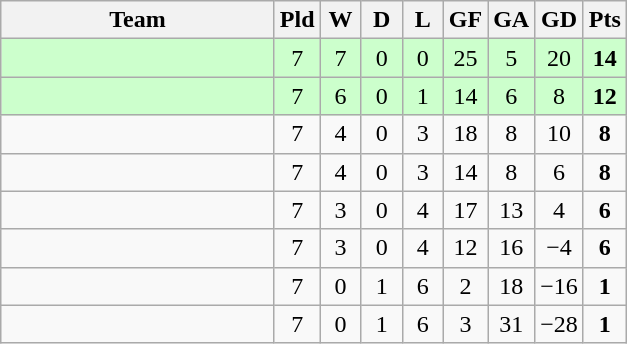<table class="wikitable" style="text-align: center;">
<tr>
<th width=175>Team</th>
<th width=20>Pld</th>
<th width=20>W</th>
<th width=20>D</th>
<th width=20>L</th>
<th width=20>GF</th>
<th width=20>GA</th>
<th width=20>GD</th>
<th width=20>Pts</th>
</tr>
<tr bgcolor=ccffcc>
<td style="text-align:left;"></td>
<td>7</td>
<td>7</td>
<td>0</td>
<td>0</td>
<td>25</td>
<td>5</td>
<td>20</td>
<td><strong>14</strong></td>
</tr>
<tr bgcolor=ccffcc>
<td style="text-align:left;"></td>
<td>7</td>
<td>6</td>
<td>0</td>
<td>1</td>
<td>14</td>
<td>6</td>
<td>8</td>
<td><strong>12</strong></td>
</tr>
<tr>
<td style="text-align:left;"></td>
<td>7</td>
<td>4</td>
<td>0</td>
<td>3</td>
<td>18</td>
<td>8</td>
<td>10</td>
<td><strong>8</strong></td>
</tr>
<tr>
<td style="text-align:left;"></td>
<td>7</td>
<td>4</td>
<td>0</td>
<td>3</td>
<td>14</td>
<td>8</td>
<td>6</td>
<td><strong>8</strong></td>
</tr>
<tr>
<td style="text-align:left;"></td>
<td>7</td>
<td>3</td>
<td>0</td>
<td>4</td>
<td>17</td>
<td>13</td>
<td>4</td>
<td><strong>6</strong></td>
</tr>
<tr>
<td style="text-align:left;"></td>
<td>7</td>
<td>3</td>
<td>0</td>
<td>4</td>
<td>12</td>
<td>16</td>
<td>−4</td>
<td><strong>6</strong></td>
</tr>
<tr>
<td style="text-align:left;"></td>
<td>7</td>
<td>0</td>
<td>1</td>
<td>6</td>
<td>2</td>
<td>18</td>
<td>−16</td>
<td><strong>1</strong></td>
</tr>
<tr>
<td style="text-align:left;"></td>
<td>7</td>
<td>0</td>
<td>1</td>
<td>6</td>
<td>3</td>
<td>31</td>
<td>−28</td>
<td><strong>1</strong></td>
</tr>
</table>
